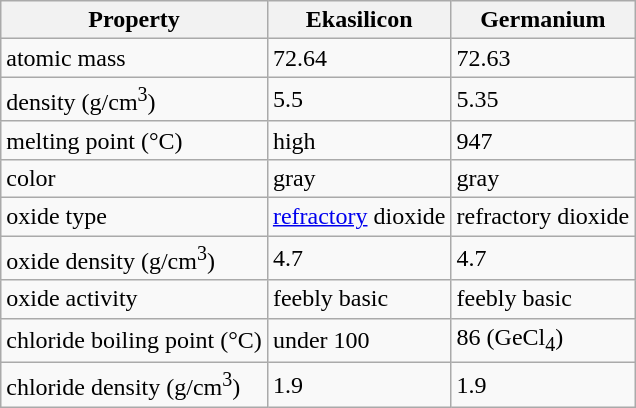<table class="wikitable">
<tr>
<th>Property</th>
<th>Ekasilicon<br></th>
<th>Germanium<br></th>
</tr>
<tr>
<td>atomic mass</td>
<td>72.64</td>
<td>72.63</td>
</tr>
<tr>
<td>density (g/cm<sup>3</sup>)</td>
<td>5.5</td>
<td>5.35</td>
</tr>
<tr>
<td>melting point (°C)</td>
<td>high</td>
<td>947</td>
</tr>
<tr>
<td>color</td>
<td>gray</td>
<td>gray</td>
</tr>
<tr>
<td>oxide type</td>
<td><a href='#'>refractory</a> dioxide</td>
<td>refractory dioxide</td>
</tr>
<tr>
<td>oxide density (g/cm<sup>3</sup>)</td>
<td>4.7</td>
<td>4.7</td>
</tr>
<tr>
<td>oxide activity</td>
<td>feebly basic</td>
<td>feebly basic</td>
</tr>
<tr>
<td>chloride boiling point (°C)</td>
<td>under 100</td>
<td>86 (GeCl<sub>4</sub>)</td>
</tr>
<tr>
<td>chloride density (g/cm<sup>3</sup>)</td>
<td>1.9</td>
<td>1.9</td>
</tr>
</table>
